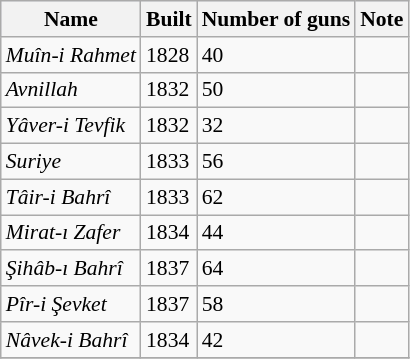<table class="wikitable" style="font-size:90%;">
<tr bgcolor="#e6e9ff">
<th>Name</th>
<th>Built</th>
<th>Number of guns</th>
<th>Note</th>
</tr>
<tr ---->
<td><em>Muîn-i Rahmet</em></td>
<td>1828</td>
<td>40</td>
<td></td>
</tr>
<tr ---->
<td><em>Avnillah</em></td>
<td>1832</td>
<td>50</td>
<td></td>
</tr>
<tr ---->
<td><em>Yâver-i Tevfik</em></td>
<td>1832</td>
<td>32</td>
<td></td>
</tr>
<tr ---->
<td><em>Suriye</em></td>
<td>1833</td>
<td>56</td>
<td></td>
</tr>
<tr ---->
<td><em>Tâir-i Bahrî</em></td>
<td>1833</td>
<td>62</td>
<td></td>
</tr>
<tr ---->
<td><em>Mirat-ı Zafer</em></td>
<td>1834</td>
<td>44</td>
<td></td>
</tr>
<tr ---->
<td><em>Şihâb-ı Bahrî</em></td>
<td>1837</td>
<td>64</td>
<td></td>
</tr>
<tr ---->
<td><em>Pîr-i Şevket</em></td>
<td>1837</td>
<td>58</td>
<td></td>
</tr>
<tr ---->
<td><em>Nâvek-i Bahrî</em></td>
<td>1834</td>
<td>42</td>
<td></td>
</tr>
<tr ---->
</tr>
</table>
